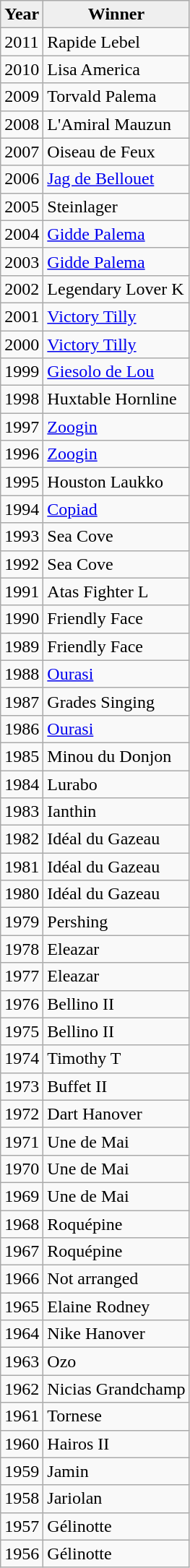<table class="wikitable">
<tr -- align="center">
<th align="left" style="background:#efefef;">Year</th>
<th align="left" style="background:#efefef;">Winner</th>
</tr>
<tr>
<td>2011</td>
<td> Rapide Lebel</td>
</tr>
<tr>
<td>2010</td>
<td> Lisa America</td>
</tr>
<tr>
<td>2009</td>
<td> Torvald Palema</td>
</tr>
<tr>
<td>2008</td>
<td> L'Amiral Mauzun</td>
</tr>
<tr>
<td>2007</td>
<td> Oiseau de Feux</td>
</tr>
<tr>
<td>2006</td>
<td> <a href='#'>Jag de Bellouet</a></td>
</tr>
<tr>
<td>2005</td>
<td>  Steinlager</td>
</tr>
<tr>
<td>2004</td>
<td> <a href='#'>Gidde Palema</a></td>
</tr>
<tr>
<td>2003</td>
<td> <a href='#'>Gidde Palema</a></td>
</tr>
<tr>
<td>2002</td>
<td>  Legendary Lover K</td>
</tr>
<tr>
<td>2001</td>
<td> <a href='#'>Victory Tilly</a></td>
</tr>
<tr>
<td>2000</td>
<td> <a href='#'>Victory Tilly</a></td>
</tr>
<tr>
<td>1999</td>
<td> <a href='#'>Giesolo de Lou</a></td>
</tr>
<tr>
<td>1998</td>
<td> Huxtable Hornline</td>
</tr>
<tr>
<td>1997</td>
<td> <a href='#'>Zoogin</a></td>
</tr>
<tr>
<td>1996</td>
<td> <a href='#'>Zoogin</a></td>
</tr>
<tr>
<td>1995</td>
<td> Houston Laukko</td>
</tr>
<tr>
<td>1994</td>
<td> <a href='#'>Copiad</a></td>
</tr>
<tr>
<td>1993</td>
<td>  Sea Cove</td>
</tr>
<tr>
<td>1992</td>
<td>  Sea Cove</td>
</tr>
<tr>
<td>1991</td>
<td> Atas Fighter L</td>
</tr>
<tr>
<td>1990</td>
<td>  Friendly Face</td>
</tr>
<tr>
<td>1989</td>
<td>  Friendly Face</td>
</tr>
<tr>
<td>1988</td>
<td> <a href='#'>Ourasi</a></td>
</tr>
<tr>
<td>1987</td>
<td>  Grades Singing</td>
</tr>
<tr>
<td>1986</td>
<td> <a href='#'>Ourasi</a></td>
</tr>
<tr>
<td>1985</td>
<td> Minou du Donjon</td>
</tr>
<tr>
<td>1984</td>
<td> Lurabo</td>
</tr>
<tr>
<td>1983</td>
<td> Ianthin</td>
</tr>
<tr>
<td>1982</td>
<td> Idéal du Gazeau</td>
</tr>
<tr>
<td>1981</td>
<td> Idéal du Gazeau</td>
</tr>
<tr>
<td>1980</td>
<td> Idéal du Gazeau</td>
</tr>
<tr>
<td>1979</td>
<td>  Pershing</td>
</tr>
<tr>
<td>1978</td>
<td> Eleazar</td>
</tr>
<tr>
<td>1977</td>
<td> Eleazar</td>
</tr>
<tr>
<td>1976</td>
<td> Bellino II</td>
</tr>
<tr>
<td>1975</td>
<td> Bellino II</td>
</tr>
<tr>
<td>1974</td>
<td>  Timothy T</td>
</tr>
<tr>
<td>1973</td>
<td> Buffet II</td>
</tr>
<tr>
<td>1972</td>
<td>  Dart Hanover</td>
</tr>
<tr>
<td>1971</td>
<td> Une de Mai</td>
</tr>
<tr>
<td>1970</td>
<td> Une de Mai</td>
</tr>
<tr>
<td>1969</td>
<td> Une de Mai</td>
</tr>
<tr>
<td>1968</td>
<td> Roquépine</td>
</tr>
<tr>
<td>1967</td>
<td> Roquépine</td>
</tr>
<tr>
<td>1966</td>
<td>Not arranged</td>
</tr>
<tr>
<td>1965</td>
<td> Elaine Rodney</td>
</tr>
<tr>
<td>1964</td>
<td>  Nike Hanover</td>
</tr>
<tr>
<td>1963</td>
<td> Ozo</td>
</tr>
<tr>
<td>1962</td>
<td> Nicias Grandchamp</td>
</tr>
<tr>
<td>1961</td>
<td> Tornese</td>
</tr>
<tr>
<td>1960</td>
<td> Hairos II</td>
</tr>
<tr>
<td>1959</td>
<td> Jamin</td>
</tr>
<tr>
<td>1958</td>
<td> Jariolan</td>
</tr>
<tr>
<td>1957</td>
<td> Gélinotte</td>
</tr>
<tr>
<td>1956</td>
<td> Gélinotte</td>
</tr>
</table>
